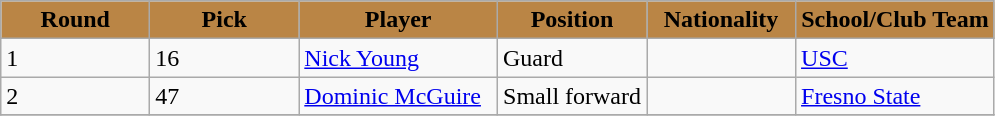<table class="wikitable sortable sortable">
<tr>
<th style="background:#BA8545;" width="15%">Round</th>
<th style="background:#BA8545;" width="15%">Pick</th>
<th style="background:#BA8545;" width="20%">Player</th>
<th style="background:#BA8545;" width="15%">Position</th>
<th style="background:#BA8545;" width="15%">Nationality</th>
<th style="background:#BA8545;" width="20%">School/Club Team</th>
</tr>
<tr>
<td>1</td>
<td>16</td>
<td><a href='#'>Nick Young</a></td>
<td>Guard</td>
<td></td>
<td><a href='#'>USC</a></td>
</tr>
<tr>
<td>2</td>
<td>47</td>
<td><a href='#'>Dominic McGuire</a></td>
<td>Small forward</td>
<td></td>
<td><a href='#'>Fresno State</a></td>
</tr>
<tr>
</tr>
</table>
